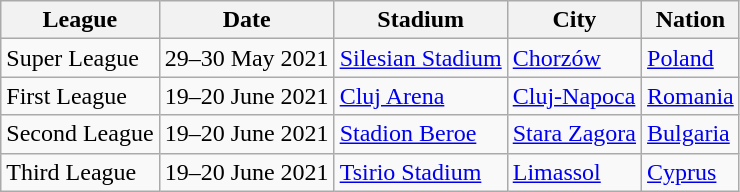<table class="wikitable">
<tr>
<th>League </th>
<th>Date</th>
<th>Stadium</th>
<th>City</th>
<th>Nation</th>
</tr>
<tr>
<td>Super League</td>
<td>29–30 May 2021</td>
<td><a href='#'>Silesian Stadium</a></td>
<td><a href='#'>Chorzów</a></td>
<td> <a href='#'>Poland</a></td>
</tr>
<tr>
<td>First League</td>
<td>19–20 June 2021</td>
<td><a href='#'>Cluj Arena</a></td>
<td><a href='#'>Cluj-Napoca</a></td>
<td> <a href='#'>Romania</a></td>
</tr>
<tr>
<td>Second League</td>
<td>19–20 June 2021</td>
<td><a href='#'>Stadion Beroe</a></td>
<td><a href='#'>Stara Zagora</a></td>
<td> <a href='#'>Bulgaria</a></td>
</tr>
<tr>
<td>Third League</td>
<td>19–20 June 2021</td>
<td><a href='#'>Tsirio Stadium</a></td>
<td><a href='#'>Limassol</a></td>
<td> <a href='#'>Cyprus</a></td>
</tr>
</table>
